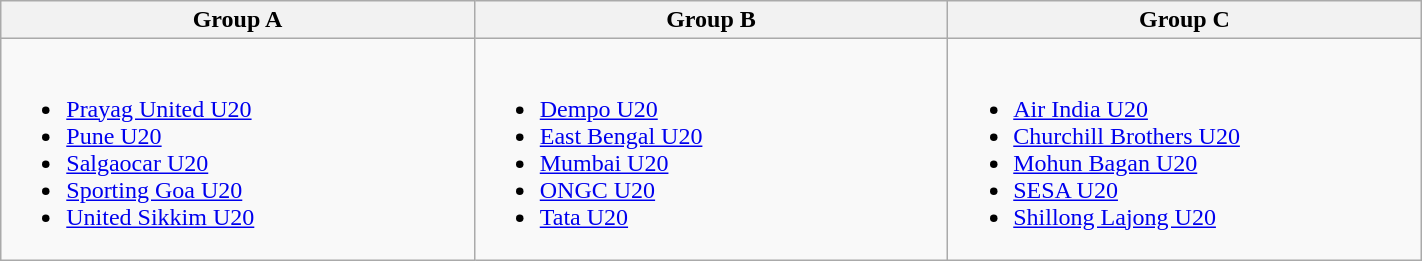<table class=wikitable width=75%>
<tr>
<th width=25%>Group A</th>
<th width=25%>Group B</th>
<th width=25%>Group C</th>
</tr>
<tr>
<td><br><ul><li><a href='#'>Prayag United U20</a></li><li><a href='#'>Pune U20</a></li><li><a href='#'>Salgaocar U20</a></li><li><a href='#'>Sporting Goa U20</a></li><li><a href='#'>United Sikkim U20</a></li></ul></td>
<td><br><ul><li><a href='#'>Dempo U20</a></li><li><a href='#'>East Bengal U20</a></li><li><a href='#'>Mumbai U20</a></li><li><a href='#'>ONGC U20</a></li><li><a href='#'>Tata U20</a></li></ul></td>
<td><br><ul><li><a href='#'>Air India U20</a></li><li><a href='#'>Churchill Brothers U20</a></li><li><a href='#'>Mohun Bagan U20</a></li><li><a href='#'>SESA U20</a></li><li><a href='#'>Shillong Lajong U20</a></li></ul></td>
</tr>
</table>
